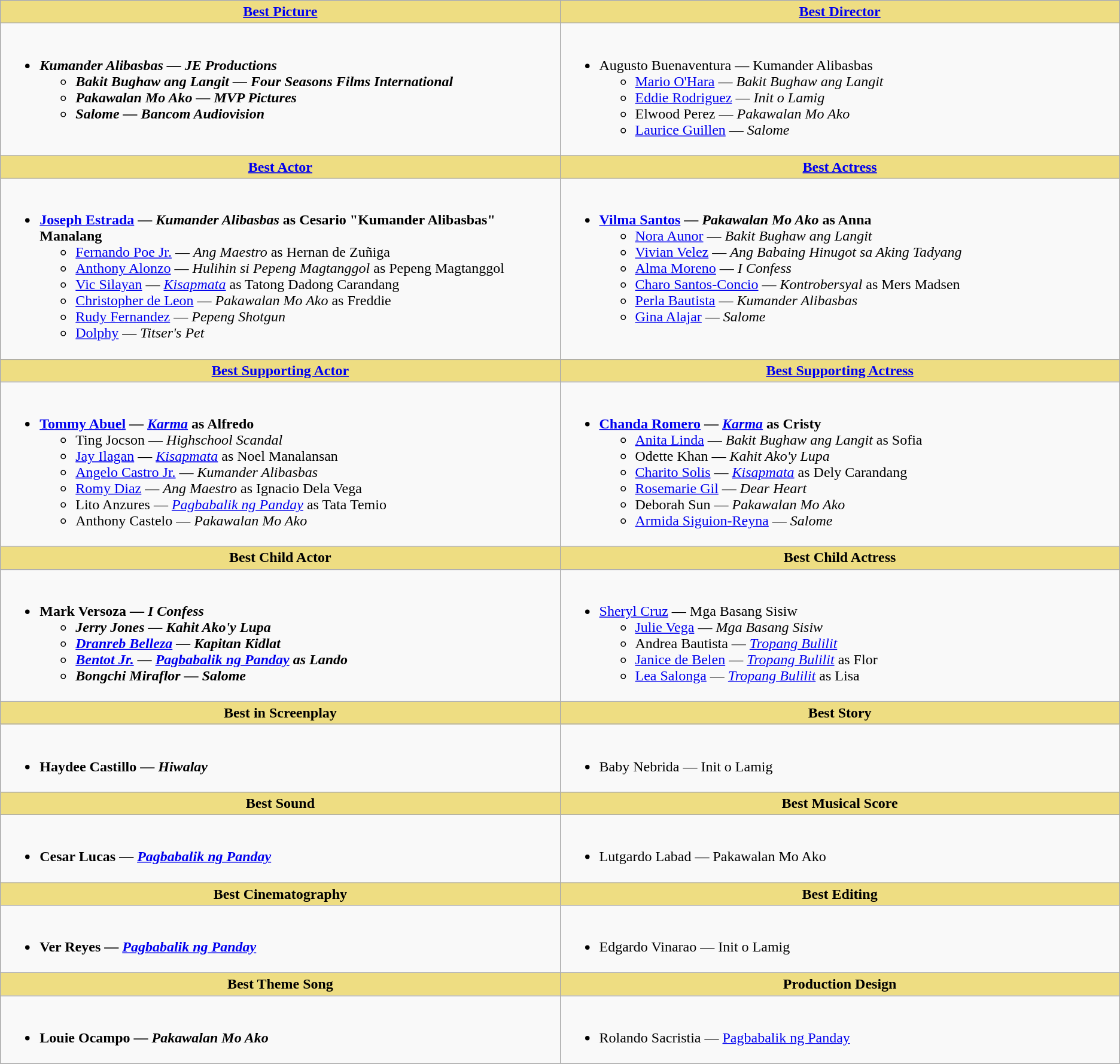<table class=wikitable>
<tr>
<th style="background:#EEDD82; width:50%"><a href='#'>Best Picture</a></th>
<th style="background:#EEDD82; width:50%"><a href='#'>Best Director</a></th>
</tr>
<tr>
<td valign="top"><br><ul><li><strong><em>Kumander Alibasbas<em> — JE Productions<strong><ul><li></em>Bakit Bughaw ang Langit<em> — Four Seasons Films International</li><li></em>Pakawalan Mo Ako<em> — MVP Pictures</li><li></em>Salome<em> — Bancom Audiovision</li></ul></li></ul></td>
<td valign="top"><br><ul><li></strong>Augusto Buenaventura — </em>Kumander Alibasbas</em></strong><ul><li><a href='#'>Mario O'Hara</a> — <em>Bakit Bughaw ang Langit</em></li><li><a href='#'>Eddie Rodriguez</a> — <em>Init o Lamig</em></li><li>Elwood Perez — <em> Pakawalan Mo Ako</em></li><li><a href='#'>Laurice Guillen</a> — <em>Salome</em></li></ul></li></ul></td>
</tr>
<tr>
<th style="background:#EEDD82; width:50%"><a href='#'>Best Actor</a></th>
<th style="background:#EEDD82; width:50%"><a href='#'>Best Actress</a></th>
</tr>
<tr>
<td valign="top"><br><ul><li><strong><a href='#'>Joseph Estrada</a> — <em>Kumander Alibasbas</em> as Cesario "Kumander Alibasbas" Manalang</strong><ul><li><a href='#'>Fernando Poe Jr.</a> — <em>Ang Maestro</em> as Hernan de Zuñiga</li><li><a href='#'>Anthony Alonzo</a> — <em>Hulihin si Pepeng Magtanggol</em> as Pepeng Magtanggol</li><li><a href='#'>Vic Silayan</a> — <em><a href='#'>Kisapmata</a></em> as Tatong Dadong Carandang</li><li><a href='#'>Christopher de Leon</a> — <em>Pakawalan Mo Ako</em> as Freddie</li><li><a href='#'>Rudy Fernandez</a> — <em>Pepeng Shotgun</em></li><li><a href='#'>Dolphy</a> — <em>Titser's Pet</em></li></ul></li></ul></td>
<td valign="top"><br><ul><li><strong><a href='#'>Vilma Santos</a> — <em>Pakawalan Mo Ako</em> as Anna</strong><ul><li><a href='#'>Nora Aunor</a> — <em>Bakit Bughaw ang Langit</em></li><li><a href='#'>Vivian Velez</a> — <em>Ang Babaing Hinugot sa Aking Tadyang</em></li><li><a href='#'>Alma Moreno</a> — <em>I Confess</em></li><li><a href='#'>Charo Santos-Concio</a> — <em>Kontrobersyal</em> as Mers Madsen</li><li><a href='#'>Perla Bautista</a> — <em>Kumander Alibasbas</em></li><li><a href='#'>Gina Alajar</a> — <em>Salome</em></li></ul></li></ul></td>
</tr>
<tr>
<th style="background:#EEDD82; width:50%"><a href='#'>Best Supporting Actor</a></th>
<th style="background:#EEDD82; width:50%"><a href='#'>Best Supporting Actress</a></th>
</tr>
<tr>
<td valign="top"><br><ul><li><strong><a href='#'>Tommy Abuel</a> — <em><a href='#'>Karma</a></em> as Alfredo</strong><ul><li>Ting Jocson — <em>Highschool Scandal</em></li><li><a href='#'>Jay Ilagan</a> — <em><a href='#'>Kisapmata</a></em> as Noel Manalansan</li><li><a href='#'>Angelo Castro Jr.</a> — <em>Kumander Alibasbas</em></li><li><a href='#'>Romy Diaz</a> — <em>Ang Maestro</em> as Ignacio Dela Vega</li><li>Lito Anzures — <em><a href='#'>Pagbabalik ng Panday</a></em> as Tata Temio</li><li>Anthony Castelo — <em>Pakawalan Mo Ako</em></li></ul></li></ul></td>
<td valign="top"><br><ul><li><strong><a href='#'>Chanda Romero</a> — <em><a href='#'>Karma</a></em> as Cristy</strong><ul><li><a href='#'>Anita Linda</a> — <em>Bakit Bughaw ang Langit</em> as Sofia</li><li>Odette Khan — <em>Kahit Ako'y Lupa</em></li><li><a href='#'>Charito Solis</a> — <em><a href='#'>Kisapmata</a></em> as Dely Carandang</li><li><a href='#'>Rosemarie Gil</a> — <em>Dear Heart</em></li><li>Deborah Sun — <em>Pakawalan Mo Ako</em></li><li><a href='#'>Armida Siguion-Reyna</a> — <em>Salome</em></li></ul></li></ul></td>
</tr>
<tr>
<th style="background:#EEDD82; width:50%">Best Child Actor</th>
<th style="background:#EEDD82; width:50%">Best Child Actress</th>
</tr>
<tr>
<td valign="top"><br><ul><li><strong>Mark Versoza — <em>I Confess<strong><em><ul><li>Jerry Jones — </em>Kahit Ako'y Lupa<em></li><li><a href='#'>Dranreb Belleza</a> — </em>Kapitan Kidlat<em></li><li><a href='#'>Bentot Jr.</a> — </em><a href='#'>Pagbabalik ng Panday</a><em> as Lando</li><li>Bongchi Miraflor — </em>Salome<em></li></ul></li></ul></td>
<td valign="top"><br><ul><li></strong><a href='#'>Sheryl Cruz</a>  — </em>Mga Basang Sisiw</em></strong><ul><li><a href='#'>Julie Vega</a> — <em>Mga Basang Sisiw</em></li><li>Andrea Bautista — <em><a href='#'>Tropang Bulilit</a></em></li><li><a href='#'>Janice de Belen</a> — <em><a href='#'>Tropang Bulilit</a></em> as Flor</li><li><a href='#'>Lea Salonga</a> — <em><a href='#'>Tropang Bulilit</a></em> as Lisa</li></ul></li></ul></td>
</tr>
<tr>
<th style="background:#EEDD82; width:50%">Best in Screenplay</th>
<th style="background:#EEDD82; width:50%">Best Story</th>
</tr>
<tr>
<td valign="top"><br><ul><li><strong>Haydee Castillo — <em>Hiwalay<strong><em></li></ul></td>
<td valign="top"><br><ul><li></strong>Baby Nebrida — </em>Init o Lamig</em></strong></li></ul></td>
</tr>
<tr>
<th style="background:#EEDD82; width:50%">Best Sound</th>
<th style="background:#EEDD82; width:50%">Best Musical Score</th>
</tr>
<tr>
<td valign="top"><br><ul><li><strong>Cesar Lucas — <em><a href='#'>Pagbabalik ng Panday</a><strong><em></li></ul></td>
<td valign="top"><br><ul><li></strong>Lutgardo Labad — </em>Pakawalan Mo Ako</em></strong></li></ul></td>
</tr>
<tr>
<th style="background:#EEDD82; width:50%">Best Cinematography</th>
<th style="background:#EEDD82; width:50%">Best Editing</th>
</tr>
<tr>
<td valign="top"><br><ul><li><strong>Ver Reyes — <em><a href='#'>Pagbabalik ng Panday</a><strong><em></li></ul></td>
<td valign="top"><br><ul><li></strong>Edgardo Vinarao  — </em>Init o Lamig</em></strong></li></ul></td>
</tr>
<tr>
<th style="background:#EEDD82; width:50%">Best Theme Song</th>
<th style="background:#EEDD82; width:50%">Production Design</th>
</tr>
<tr>
<td valign="top"><br><ul><li><strong>Louie Ocampo — <em>Pakawalan Mo Ako<strong><em></li></ul></td>
<td valign="top"><br><ul><li></strong>Rolando Sacristia — </em><a href='#'>Pagbabalik ng Panday</a></em></strong></li></ul></td>
</tr>
<tr>
</tr>
</table>
